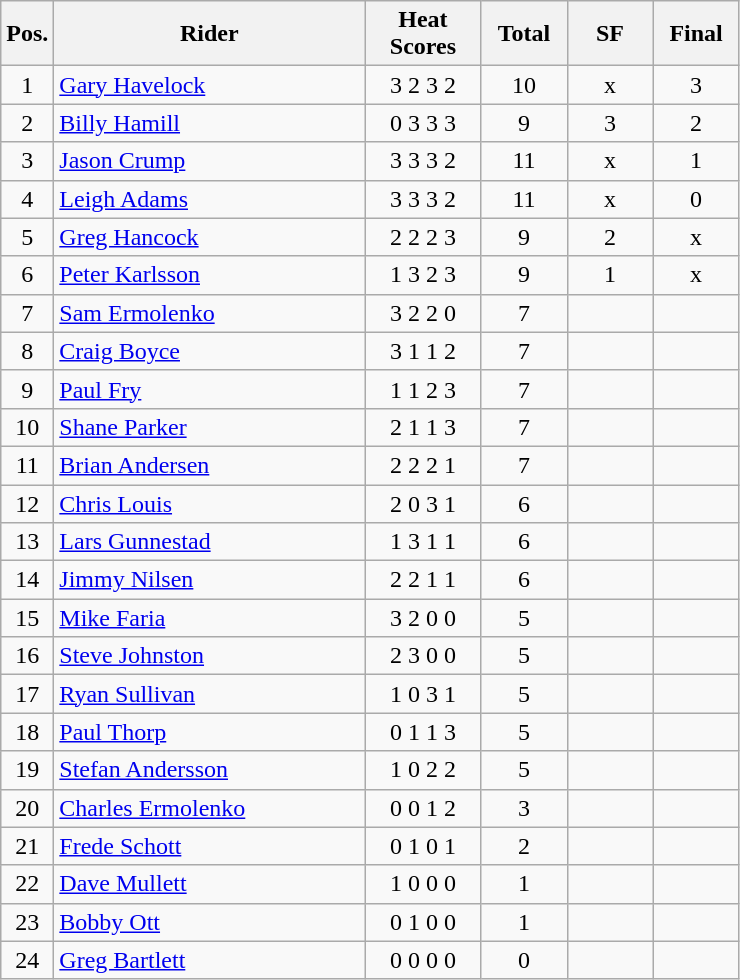<table class=wikitable>
<tr>
<th width=25px>Pos.</th>
<th width=200px>Rider</th>
<th width=70px>Heat Scores</th>
<th width=50px>Total</th>
<th width=50px>SF</th>
<th width=50px>Final</th>
</tr>
<tr align=center >
<td>1</td>
<td align=left> <a href='#'>Gary Havelock</a></td>
<td>3 2 3 2</td>
<td>10</td>
<td>x</td>
<td>3</td>
</tr>
<tr align=center>
<td>2</td>
<td align=left> <a href='#'>Billy Hamill</a></td>
<td>0 3 3 3</td>
<td>9</td>
<td>3</td>
<td>2</td>
</tr>
<tr align=center>
<td>3</td>
<td align=left> <a href='#'>Jason Crump</a></td>
<td>3 3 3 2</td>
<td>11</td>
<td>x</td>
<td>1</td>
</tr>
<tr align=center>
<td>4</td>
<td align=left> <a href='#'>Leigh Adams</a></td>
<td>3 3 3 2</td>
<td>11</td>
<td>x</td>
<td>0</td>
</tr>
<tr align=center>
<td>5</td>
<td align=left> <a href='#'>Greg Hancock</a></td>
<td>2 2 2 3</td>
<td>9</td>
<td>2</td>
<td>x</td>
</tr>
<tr align=center>
<td>6</td>
<td align=left> <a href='#'>Peter Karlsson</a></td>
<td>1 3 2 3</td>
<td>9</td>
<td>1</td>
<td>x</td>
</tr>
<tr align=center>
<td>7</td>
<td align=left> <a href='#'>Sam Ermolenko</a></td>
<td>3 2 2 0</td>
<td>7</td>
<td></td>
<td></td>
</tr>
<tr align=center>
<td>8</td>
<td align=left> <a href='#'>Craig Boyce</a></td>
<td>3 1 1 2</td>
<td>7</td>
<td></td>
<td></td>
</tr>
<tr align=center>
<td>9</td>
<td align=left> <a href='#'>Paul Fry</a></td>
<td>1 1 2 3</td>
<td>7</td>
<td></td>
<td></td>
</tr>
<tr align=center>
<td>10</td>
<td align=left> <a href='#'>Shane Parker</a></td>
<td>2 1 1 3</td>
<td>7</td>
<td></td>
<td></td>
</tr>
<tr align=center>
<td>11</td>
<td align=left> <a href='#'>Brian Andersen</a></td>
<td>2 2 2 1</td>
<td>7</td>
<td></td>
<td></td>
</tr>
<tr align=center>
<td>12</td>
<td align=left> <a href='#'>Chris Louis</a></td>
<td>2 0 3 1</td>
<td>6</td>
<td></td>
<td></td>
</tr>
<tr align=center>
<td>13</td>
<td align=left> <a href='#'>Lars Gunnestad</a></td>
<td>1 3 1 1</td>
<td>6</td>
<td></td>
<td></td>
</tr>
<tr align=center>
<td>14</td>
<td align=left> <a href='#'>Jimmy Nilsen</a></td>
<td>2 2 1 1</td>
<td>6</td>
<td></td>
<td></td>
</tr>
<tr align=center>
<td>15</td>
<td align=left> <a href='#'>Mike Faria</a></td>
<td>3 2 0 0</td>
<td>5</td>
<td></td>
<td></td>
</tr>
<tr align=center>
<td>16</td>
<td align=left> <a href='#'>Steve Johnston</a></td>
<td>2 3 0 0</td>
<td>5</td>
<td></td>
<td></td>
</tr>
<tr align=center>
<td>17</td>
<td align=left> <a href='#'>Ryan Sullivan</a></td>
<td>1 0 3 1</td>
<td>5</td>
<td></td>
<td></td>
</tr>
<tr align=center>
<td>18</td>
<td align=left> <a href='#'>Paul Thorp</a></td>
<td>0 1 1 3</td>
<td>5</td>
<td></td>
<td></td>
</tr>
<tr align=center>
<td>19</td>
<td align=left> <a href='#'>Stefan Andersson</a></td>
<td>1 0 2 2</td>
<td>5</td>
<td></td>
<td></td>
</tr>
<tr align=center>
<td>20</td>
<td align=left> <a href='#'>Charles Ermolenko</a></td>
<td>0 0 1 2</td>
<td>3</td>
<td></td>
<td></td>
</tr>
<tr align=center>
<td>21</td>
<td align=left> <a href='#'>Frede Schott</a></td>
<td>0 1 0 1</td>
<td>2</td>
<td></td>
<td></td>
</tr>
<tr align=center>
<td>22</td>
<td align=left> <a href='#'>Dave Mullett</a></td>
<td>1 0 0 0</td>
<td>1</td>
<td></td>
<td></td>
</tr>
<tr align=center>
<td>23</td>
<td align=left> <a href='#'>Bobby Ott</a></td>
<td>0 1 0 0</td>
<td>1</td>
<td></td>
<td></td>
</tr>
<tr align=center>
<td>24</td>
<td align=left> <a href='#'>Greg Bartlett</a></td>
<td>0 0 0 0</td>
<td>0</td>
<td></td>
<td></td>
</tr>
</table>
